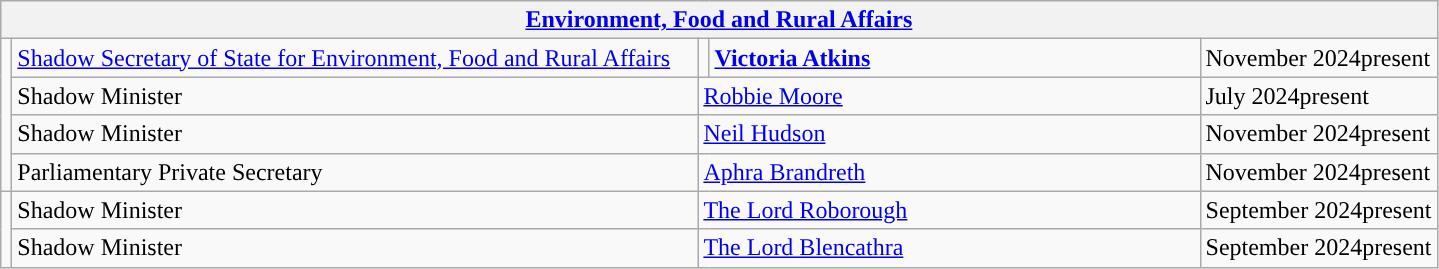<table class="wikitable">
<tr>
<th colspan="5"><a href='#'>Environment, Food and Rural Affairs</a></th>
</tr>
<tr>
<td rowspan="4" style="background: "></td>
<td style="width: 450px;"><a href='#'>Shadow Secretary of State for Environment, Food and Rural Affairs</a></td>
<td style="background: "></td>
<td style="width: 320px;"><strong><a href='#'>Victoria Atkins</a></strong></td>
<td>November 2024present</td>
</tr>
<tr>
<td>Shadow Minister</td>
<td colspan="2"><a href='#'>Robbie Moore</a></td>
<td>July 2024present</td>
</tr>
<tr>
<td>Shadow Minister</td>
<td colspan="2"><a href='#'>Neil Hudson</a></td>
<td>November 2024present</td>
</tr>
<tr>
<td>Parliamentary Private Secretary</td>
<td colspan="2"><a href='#'>Aphra Brandreth</a></td>
<td>November 2024present</td>
</tr>
<tr>
<td rowspan="2" style="background: "></td>
<td>Shadow Minister</td>
<td colspan="2"><a href='#'>The Lord Roborough</a></td>
<td>September 2024present</td>
</tr>
<tr>
<td>Shadow Minister</td>
<td colspan="2"><a href='#'>The Lord Blencathra</a></td>
<td>September 2024present</td>
</tr>
</table>
